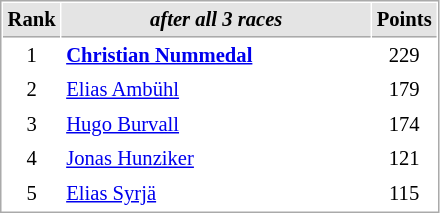<table cellspacing="1" cellpadding="3" style="border:1px solid #aaa; font-size:86%;">
<tr style="background:#e4e4e4;">
<th style="border-bottom:1px solid #aaa; width:10px;">Rank</th>
<th style="border-bottom:1px solid #aaa; width:200px;"><em>after all 3 races</em></th>
<th style="border-bottom:1px solid #aaa; width:20px;">Points</th>
</tr>
<tr>
<td align=center>1</td>
<td><strong> <a href='#'>Christian Nummedal</a></strong></td>
<td align=center>229</td>
</tr>
<tr>
<td align=center>2</td>
<td> <a href='#'>Elias Ambühl</a></td>
<td align=center>179</td>
</tr>
<tr>
<td align=center>3</td>
<td> <a href='#'>Hugo Burvall</a></td>
<td align=center>174</td>
</tr>
<tr>
<td align=center>4</td>
<td> <a href='#'>Jonas Hunziker</a></td>
<td align=center>121</td>
</tr>
<tr>
<td align=center>5</td>
<td> <a href='#'>Elias Syrjä</a></td>
<td align=center>115</td>
</tr>
</table>
